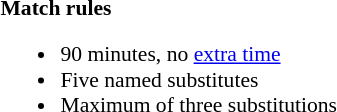<table width=100% style="font-size: 90%">
<tr>
<td width=50% valign=top><br><strong>Match rules</strong><ul><li>90 minutes, no <a href='#'>extra time</a></li><li>Five named substitutes</li><li>Maximum of three substitutions</li></ul></td>
</tr>
</table>
